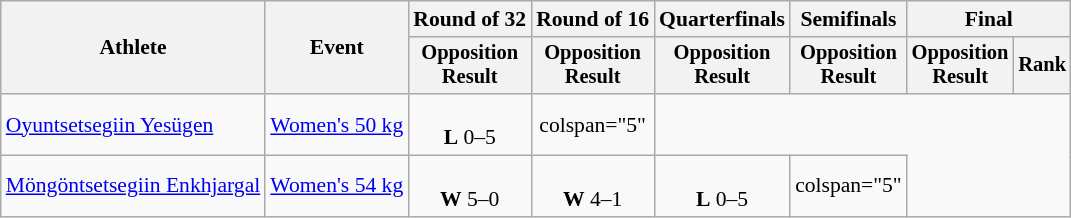<table class="wikitable" style="font-size:90%">
<tr>
<th rowspan="2">Athlete</th>
<th rowspan="2">Event</th>
<th>Round of 32</th>
<th>Round of 16</th>
<th>Quarterfinals</th>
<th>Semifinals</th>
<th colspan=2>Final</th>
</tr>
<tr style="font-size:95%">
<th>Opposition<br>Result</th>
<th>Opposition<br>Result</th>
<th>Opposition<br>Result</th>
<th>Opposition<br>Result</th>
<th>Opposition<br>Result</th>
<th>Rank</th>
</tr>
<tr align=center>
<td align=left><a href='#'>Oyuntsetsegiin Yesügen</a></td>
<td align=left><a href='#'>Women's 50 kg</a></td>
<td> <br> <strong>L</strong> 0–5</td>
<td>colspan="5"</td>
</tr>
<tr align=center>
<td align=left><a href='#'>Möngöntsetsegiin Enkhjargal</a></td>
<td align=left><a href='#'>Women's 54 kg</a></td>
<td> <br> <strong>W</strong> 5–0</td>
<td><br> <strong>W</strong> 4–1</td>
<td><br><strong>L</strong> 0–5</td>
<td>colspan="5"</td>
</tr>
</table>
